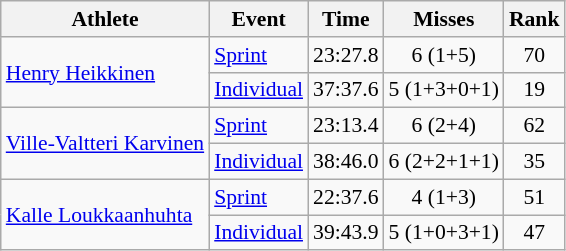<table class="wikitable" style="font-size:90%">
<tr>
<th>Athlete</th>
<th>Event</th>
<th>Time</th>
<th>Misses</th>
<th>Rank</th>
</tr>
<tr align=center>
<td align=left rowspan=2><a href='#'>Henry Heikkinen</a></td>
<td align=left><a href='#'>Sprint</a></td>
<td>23:27.8</td>
<td>6 (1+5)</td>
<td>70</td>
</tr>
<tr align=center>
<td align=left><a href='#'>Individual</a></td>
<td>37:37.6</td>
<td>5 (1+3+0+1)</td>
<td>19</td>
</tr>
<tr align=center>
<td align=left rowspan=2><a href='#'>Ville-Valtteri Karvinen</a></td>
<td align=left><a href='#'>Sprint</a></td>
<td>23:13.4</td>
<td>6 (2+4)</td>
<td>62</td>
</tr>
<tr align=center>
<td align=left><a href='#'>Individual</a></td>
<td>38:46.0</td>
<td>6 (2+2+1+1)</td>
<td>35</td>
</tr>
<tr align=center>
<td align=left rowspan=2><a href='#'>Kalle Loukkaanhuhta</a></td>
<td align=left><a href='#'>Sprint</a></td>
<td>22:37.6</td>
<td>4 (1+3)</td>
<td>51</td>
</tr>
<tr align=center>
<td align=left><a href='#'>Individual</a></td>
<td>39:43.9</td>
<td>5 (1+0+3+1)</td>
<td>47</td>
</tr>
</table>
